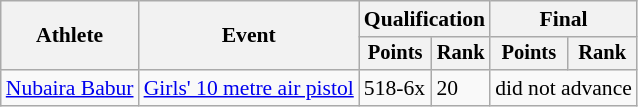<table class="wikitable" style="font-size:90%;">
<tr>
<th rowspan=2>Athlete</th>
<th rowspan=2>Event</th>
<th colspan=2>Qualification</th>
<th colspan=2>Final</th>
</tr>
<tr style="font-size:95%">
<th>Points</th>
<th>Rank</th>
<th>Points</th>
<th>Rank</th>
</tr>
<tr>
<td><a href='#'>Nubaira Babur</a></td>
<td><a href='#'>Girls' 10 metre air pistol</a></td>
<td>518-6x</td>
<td>20</td>
<td colspan=2>did not advance</td>
</tr>
</table>
